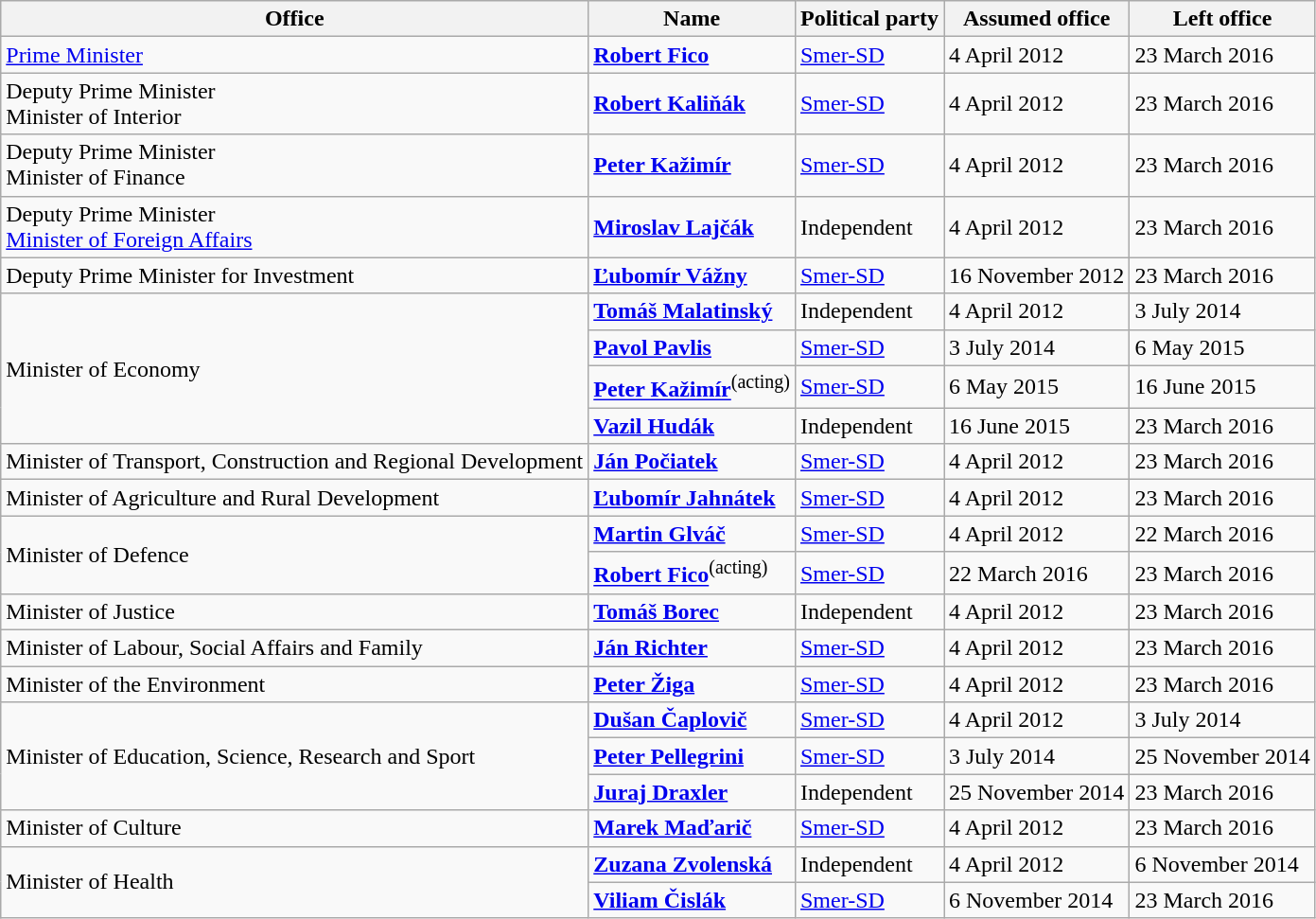<table class="wikitable">
<tr>
<th scope="col">Office</th>
<th scope="col">Name</th>
<th scope="col">Political party</th>
<th scope="col">Assumed office</th>
<th scope="col">Left office</th>
</tr>
<tr>
<td><a href='#'>Prime Minister</a></td>
<td><strong><a href='#'>Robert Fico</a></strong></td>
<td><a href='#'>Smer-SD</a></td>
<td>4 April 2012</td>
<td>23 March 2016</td>
</tr>
<tr>
<td>Deputy Prime Minister<br>Minister of Interior</td>
<td><strong><a href='#'>Robert Kaliňák</a></strong></td>
<td><a href='#'>Smer-SD</a></td>
<td>4 April 2012</td>
<td>23 March 2016</td>
</tr>
<tr>
<td>Deputy Prime Minister<br>Minister of Finance</td>
<td><strong><a href='#'>Peter Kažimír</a></strong></td>
<td><a href='#'>Smer-SD</a></td>
<td>4 April 2012</td>
<td>23 March 2016</td>
</tr>
<tr>
<td>Deputy Prime Minister<br><a href='#'>Minister of Foreign Affairs</a></td>
<td><strong><a href='#'>Miroslav Lajčák</a></strong></td>
<td>Independent</td>
<td>4 April 2012</td>
<td>23 March 2016</td>
</tr>
<tr>
<td>Deputy Prime Minister for Investment</td>
<td><strong><a href='#'>Ľubomír Vážny</a></strong></td>
<td><a href='#'>Smer-SD</a></td>
<td>16 November 2012</td>
<td>23 March 2016</td>
</tr>
<tr>
<td rowspan="4">Minister of Economy</td>
<td><strong><a href='#'>Tomáš Malatinský</a></strong></td>
<td>Independent</td>
<td>4 April 2012</td>
<td>3 July 2014</td>
</tr>
<tr>
<td><strong><a href='#'>Pavol Pavlis</a></strong></td>
<td><a href='#'>Smer-SD</a></td>
<td>3 July 2014</td>
<td>6 May 2015</td>
</tr>
<tr>
<td><strong><a href='#'>Peter Kažimír</a></strong><sup>(acting)</sup></td>
<td><a href='#'>Smer-SD</a></td>
<td>6 May 2015</td>
<td>16 June 2015</td>
</tr>
<tr>
<td><strong><a href='#'>Vazil Hudák</a></strong></td>
<td>Independent</td>
<td>16 June 2015</td>
<td>23 March 2016</td>
</tr>
<tr>
<td>Minister of Transport, Construction and Regional Development</td>
<td><strong><a href='#'>Ján Počiatek</a></strong></td>
<td><a href='#'>Smer-SD</a></td>
<td>4 April 2012</td>
<td>23 March 2016</td>
</tr>
<tr>
<td>Minister of Agriculture and Rural Development</td>
<td><strong><a href='#'>Ľubomír Jahnátek</a></strong></td>
<td><a href='#'>Smer-SD</a></td>
<td>4 April 2012</td>
<td>23 March 2016</td>
</tr>
<tr>
<td rowspan="2">Minister of Defence</td>
<td><strong><a href='#'>Martin Glváč</a></strong></td>
<td><a href='#'>Smer-SD</a></td>
<td>4 April 2012</td>
<td>22 March 2016</td>
</tr>
<tr>
<td><strong><a href='#'>Robert Fico</a></strong><sup>(acting)</sup></td>
<td><a href='#'>Smer-SD</a></td>
<td>22 March 2016</td>
<td>23 March 2016</td>
</tr>
<tr>
<td>Minister of Justice</td>
<td><strong><a href='#'>Tomáš Borec</a></strong></td>
<td>Independent</td>
<td>4 April 2012</td>
<td>23 March 2016</td>
</tr>
<tr>
<td>Minister of Labour, Social Affairs and Family</td>
<td><strong><a href='#'>Ján Richter</a></strong></td>
<td><a href='#'>Smer-SD</a></td>
<td>4 April 2012</td>
<td>23 March 2016</td>
</tr>
<tr>
<td>Minister of the Environment</td>
<td><strong><a href='#'>Peter Žiga</a></strong></td>
<td><a href='#'>Smer-SD</a></td>
<td>4 April 2012</td>
<td>23 March 2016</td>
</tr>
<tr>
<td rowspan="3">Minister of Education, Science, Research and Sport</td>
<td><strong><a href='#'>Dušan Čaplovič</a></strong></td>
<td><a href='#'>Smer-SD</a></td>
<td>4 April 2012</td>
<td>3 July 2014</td>
</tr>
<tr>
<td><strong><a href='#'>Peter Pellegrini</a></strong></td>
<td><a href='#'>Smer-SD</a></td>
<td>3 July 2014</td>
<td>25 November 2014</td>
</tr>
<tr>
<td><strong><a href='#'>Juraj Draxler</a></strong></td>
<td>Independent</td>
<td>25 November 2014</td>
<td>23 March 2016</td>
</tr>
<tr>
<td>Minister of Culture</td>
<td><strong><a href='#'>Marek Maďarič</a></strong></td>
<td><a href='#'>Smer-SD</a></td>
<td>4 April 2012</td>
<td>23 March 2016</td>
</tr>
<tr>
<td rowspan="2">Minister of Health</td>
<td><strong><a href='#'>Zuzana Zvolenská</a></strong></td>
<td>Independent</td>
<td>4 April 2012</td>
<td>6 November 2014</td>
</tr>
<tr>
<td><strong><a href='#'>Viliam Čislák</a></strong></td>
<td><a href='#'>Smer-SD</a></td>
<td>6 November 2014</td>
<td>23 March 2016</td>
</tr>
</table>
